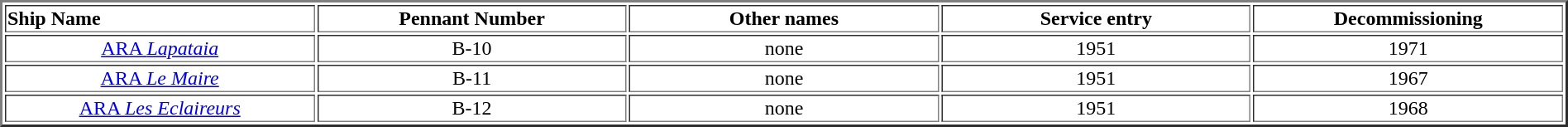<table width="100%" border="2">
<tr>
<th width="16%" align="left">Ship Name</th>
<th width="16%" align="center">Pennant Number</th>
<th width="16%" align="center">Other names</th>
<th width="16%" align="center">Service entry</th>
<th width="16%" align="center">Decommissioning</th>
</tr>
<tr>
<td align="center"><a href='#'>ARA <em>Lapataia</em></a></td>
<td align="center">B-10</td>
<td align="center">none</td>
<td align="center">1951</td>
<td align="center">1971 </td>
</tr>
<tr>
<td align="center"><a href='#'>ARA <em>Le Maire</em></a></td>
<td align="center">B-11</td>
<td align="center">none</td>
<td align="center">1951</td>
<td align="center">1967 </td>
</tr>
<tr>
<td align="center"><a href='#'>ARA <em>Les Eclaireurs</em></a></td>
<td align="center">B-12</td>
<td align="center">none</td>
<td align="center">1951</td>
<td align="center">1968 </td>
</tr>
</table>
